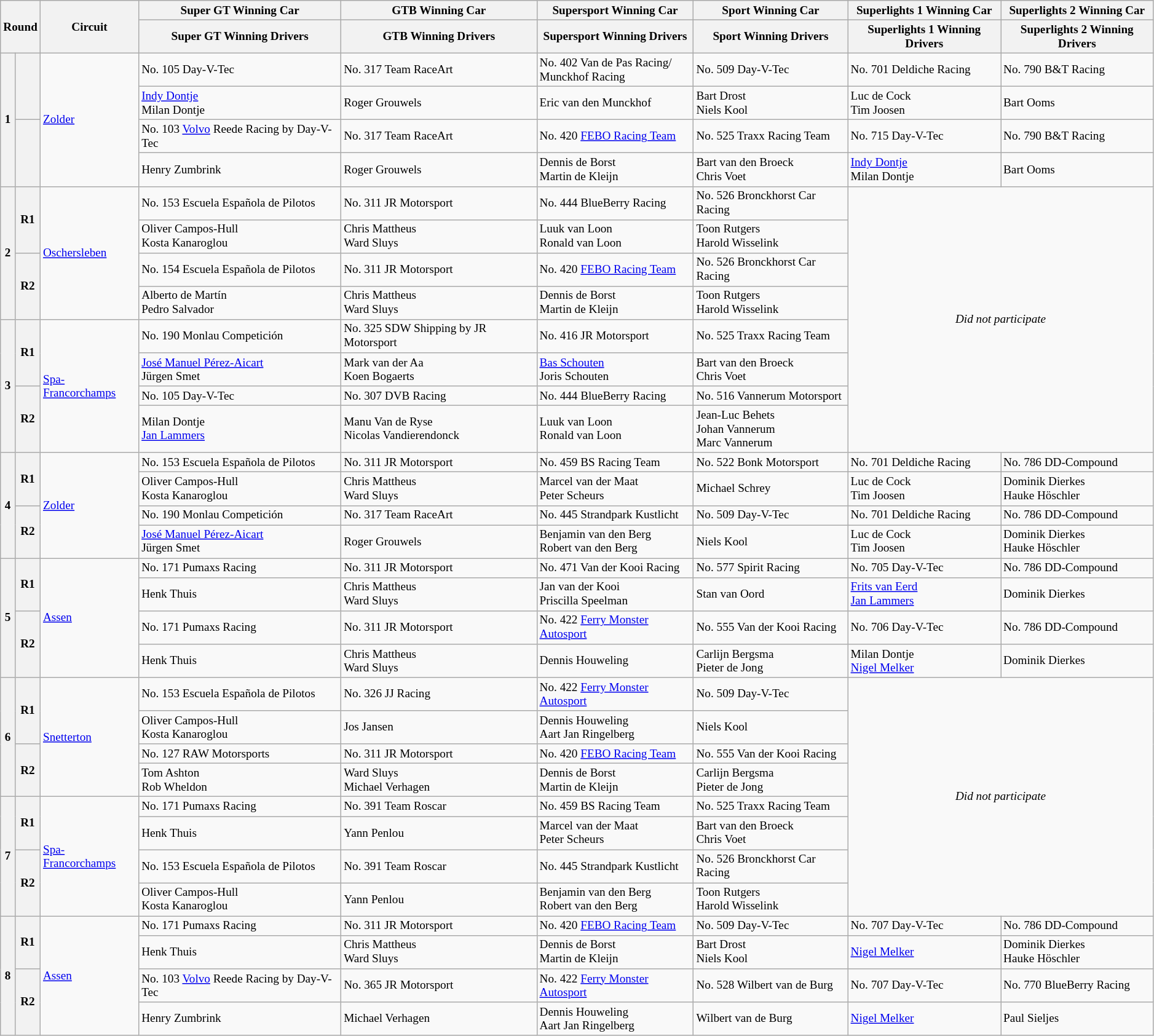<table class="wikitable" style="font-size: 80%;">
<tr>
<th rowspan=2 colspan=2>Round</th>
<th rowspan=2>Circuit</th>
<th>Super GT Winning Car</th>
<th>GTB Winning Car</th>
<th>Supersport Winning Car</th>
<th>Sport Winning Car</th>
<th>Superlights 1 Winning Car</th>
<th>Superlights 2 Winning Car</th>
</tr>
<tr>
<th>Super GT Winning Drivers</th>
<th>GTB Winning Drivers</th>
<th>Supersport Winning Drivers</th>
<th>Sport Winning Drivers</th>
<th>Superlights 1 Winning Drivers</th>
<th>Superlights 2 Winning Drivers</th>
</tr>
<tr>
<th rowspan=4>1</th>
<th rowspan=2></th>
<td rowspan=4> <a href='#'>Zolder</a></td>
<td> No. 105 Day-V-Tec</td>
<td> No. 317 Team RaceArt</td>
<td> No. 402 Van de Pas Racing/<br>Munckhof Racing</td>
<td> No. 509 Day-V-Tec</td>
<td> No. 701 Deldiche Racing</td>
<td> No. 790 B&T Racing</td>
</tr>
<tr>
<td> <a href='#'>Indy Dontje</a><br> Milan Dontje</td>
<td> Roger Grouwels</td>
<td> Eric van den Munckhof</td>
<td> Bart Drost<br> Niels Kool</td>
<td> Luc de Cock<br> Tim Joosen</td>
<td> Bart Ooms</td>
</tr>
<tr>
<th rowspan=2></th>
<td> No. 103 <a href='#'>Volvo</a> Reede Racing by Day-V-Tec</td>
<td> No. 317 Team RaceArt</td>
<td> No. 420 <a href='#'>FEBO Racing Team</a></td>
<td> No. 525 Traxx Racing Team</td>
<td> No. 715 Day-V-Tec</td>
<td> No. 790 B&T Racing</td>
</tr>
<tr>
<td> Henry Zumbrink</td>
<td> Roger Grouwels</td>
<td> Dennis de Borst<br> Martin de Kleijn</td>
<td> Bart van den Broeck<br> Chris Voet</td>
<td> <a href='#'>Indy Dontje</a><br> Milan Dontje</td>
<td> Bart Ooms</td>
</tr>
<tr>
<th rowspan=4>2</th>
<th rowspan=2>R1</th>
<td rowspan=4> <a href='#'>Oschersleben</a></td>
<td> No. 153 Escuela Española de Pilotos</td>
<td> No. 311 JR Motorsport</td>
<td> No. 444 BlueBerry Racing</td>
<td> No. 526 Bronckhorst Car Racing</td>
<td rowspan=8 colspan=2 align=center><em>Did not participate</em></td>
</tr>
<tr>
<td> Oliver Campos-Hull<br> Kosta Kanaroglou</td>
<td> Chris Mattheus<br> Ward Sluys</td>
<td> Luuk van Loon<br> Ronald van Loon</td>
<td> Toon Rutgers<br> Harold Wisselink</td>
</tr>
<tr>
<th rowspan=2>R2</th>
<td> No. 154 Escuela Española de Pilotos</td>
<td> No. 311 JR Motorsport</td>
<td> No. 420 <a href='#'>FEBO Racing Team</a></td>
<td> No. 526 Bronckhorst Car Racing</td>
</tr>
<tr>
<td> Alberto de Martín<br> Pedro Salvador</td>
<td> Chris Mattheus<br> Ward Sluys</td>
<td> Dennis de Borst<br> Martin de Kleijn</td>
<td> Toon Rutgers<br> Harold Wisselink</td>
</tr>
<tr>
<th rowspan=4>3</th>
<th rowspan=2>R1</th>
<td rowspan=4> <a href='#'>Spa-Francorchamps</a></td>
<td> No. 190 Monlau Competición</td>
<td> No. 325 SDW Shipping by JR Motorsport</td>
<td> No. 416 JR Motorsport</td>
<td> No. 525 Traxx Racing Team</td>
</tr>
<tr>
<td> <a href='#'>José Manuel Pérez-Aicart</a><br> Jürgen Smet</td>
<td> Mark van der Aa<br> Koen Bogaerts</td>
<td> <a href='#'>Bas Schouten</a><br> Joris Schouten</td>
<td> Bart van den Broeck<br> Chris Voet</td>
</tr>
<tr>
<th rowspan=2>R2</th>
<td> No. 105 Day-V-Tec</td>
<td> No. 307 DVB Racing</td>
<td> No. 444 BlueBerry Racing</td>
<td> No. 516 Vannerum Motorsport</td>
</tr>
<tr>
<td> Milan Dontje<br> <a href='#'>Jan Lammers</a></td>
<td> Manu Van de Ryse<br>  Nicolas Vandierendonck</td>
<td> Luuk van Loon<br> Ronald van Loon</td>
<td> Jean-Luc Behets<br> Johan Vannerum<br> Marc Vannerum</td>
</tr>
<tr>
<th rowspan=4>4</th>
<th rowspan=2>R1</th>
<td rowspan=4> <a href='#'>Zolder</a></td>
<td> No. 153 Escuela Española de Pilotos</td>
<td> No. 311 JR Motorsport</td>
<td> No. 459 BS Racing Team</td>
<td> No. 522 Bonk Motorsport</td>
<td> No. 701 Deldiche Racing</td>
<td> No. 786 DD-Compound</td>
</tr>
<tr>
<td> Oliver Campos-Hull<br> Kosta Kanaroglou</td>
<td> Chris Mattheus<br> Ward Sluys</td>
<td> Marcel van der Maat<br> Peter Scheurs</td>
<td> Michael Schrey</td>
<td> Luc de Cock<br> Tim Joosen</td>
<td> Dominik Dierkes<br> Hauke Höschler</td>
</tr>
<tr>
<th rowspan=2>R2</th>
<td> No. 190 Monlau Competición</td>
<td> No. 317 Team RaceArt</td>
<td> No. 445 Strandpark Kustlicht</td>
<td> No. 509 Day-V-Tec</td>
<td> No. 701 Deldiche Racing</td>
<td> No. 786 DD-Compound</td>
</tr>
<tr>
<td> <a href='#'>José Manuel Pérez-Aicart</a><br> Jürgen Smet</td>
<td> Roger Grouwels</td>
<td> Benjamin van den Berg<br> Robert van den Berg</td>
<td> Niels Kool</td>
<td> Luc de Cock<br> Tim Joosen</td>
<td> Dominik Dierkes<br> Hauke Höschler</td>
</tr>
<tr>
<th rowspan=4>5</th>
<th rowspan=2>R1</th>
<td rowspan=4> <a href='#'>Assen</a></td>
<td> No. 171 Pumaxs Racing</td>
<td> No. 311 JR Motorsport</td>
<td> No. 471 Van der Kooi Racing</td>
<td> No. 577 Spirit Racing</td>
<td> No. 705 Day-V-Tec</td>
<td> No. 786 DD-Compound</td>
</tr>
<tr>
<td> Henk Thuis</td>
<td> Chris Mattheus<br> Ward Sluys</td>
<td> Jan van der Kooi<br> Priscilla Speelman</td>
<td> Stan van Oord</td>
<td> <a href='#'>Frits van Eerd</a><br> <a href='#'>Jan Lammers</a></td>
<td> Dominik Dierkes</td>
</tr>
<tr>
<th rowspan=2>R2</th>
<td> No. 171 Pumaxs Racing</td>
<td> No. 311 JR Motorsport</td>
<td> No. 422 <a href='#'>Ferry Monster Autosport</a></td>
<td> No. 555 Van der Kooi Racing</td>
<td> No. 706 Day-V-Tec</td>
<td> No. 786 DD-Compound</td>
</tr>
<tr>
<td> Henk Thuis</td>
<td> Chris Mattheus<br> Ward Sluys</td>
<td> Dennis Houweling</td>
<td> Carlijn Bergsma<br> Pieter de Jong</td>
<td> Milan Dontje<br> <a href='#'>Nigel Melker</a></td>
<td> Dominik Dierkes</td>
</tr>
<tr>
<th rowspan=4>6</th>
<th rowspan=2>R1</th>
<td rowspan=4> <a href='#'>Snetterton</a></td>
<td> No. 153 Escuela Española de Pilotos</td>
<td> No. 326 JJ Racing</td>
<td> No. 422 <a href='#'>Ferry Monster Autosport</a></td>
<td> No. 509 Day-V-Tec</td>
<td rowspan=8 colspan=2 align=center><em>Did not participate</em></td>
</tr>
<tr>
<td> Oliver Campos-Hull<br> Kosta Kanaroglou</td>
<td> Jos Jansen</td>
<td> Dennis Houweling<br> Aart Jan Ringelberg</td>
<td> Niels Kool</td>
</tr>
<tr>
<th rowspan=2>R2</th>
<td> No. 127 RAW Motorsports</td>
<td> No. 311 JR Motorsport</td>
<td> No. 420 <a href='#'>FEBO Racing Team</a></td>
<td> No. 555 Van der Kooi Racing</td>
</tr>
<tr>
<td> Tom Ashton<br> Rob Wheldon</td>
<td> Ward Sluys<br> Michael Verhagen</td>
<td> Dennis de Borst<br> Martin de Kleijn</td>
<td> Carlijn Bergsma<br> Pieter de Jong</td>
</tr>
<tr>
<th rowspan=4>7</th>
<th rowspan=2>R1</th>
<td rowspan=4> <a href='#'>Spa-Francorchamps</a></td>
<td> No. 171 Pumaxs Racing</td>
<td> No. 391 Team Roscar</td>
<td> No. 459 BS Racing Team</td>
<td> No. 525 Traxx Racing Team</td>
</tr>
<tr>
<td> Henk Thuis</td>
<td> Yann Penlou</td>
<td> Marcel van der Maat<br> Peter Scheurs</td>
<td> Bart van den Broeck<br> Chris Voet</td>
</tr>
<tr>
<th rowspan=2>R2</th>
<td> No. 153 Escuela Española de Pilotos</td>
<td> No. 391 Team Roscar</td>
<td> No. 445 Strandpark Kustlicht</td>
<td> No. 526 Bronckhorst Car Racing</td>
</tr>
<tr>
<td> Oliver Campos-Hull<br> Kosta Kanaroglou</td>
<td> Yann Penlou</td>
<td> Benjamin van den Berg<br> Robert van den Berg</td>
<td> Toon Rutgers<br> Harold Wisselink</td>
</tr>
<tr>
<th rowspan=4>8</th>
<th rowspan=2>R1</th>
<td rowspan=4> <a href='#'>Assen</a></td>
<td> No. 171 Pumaxs Racing</td>
<td> No. 311 JR Motorsport</td>
<td> No. 420 <a href='#'>FEBO Racing Team</a></td>
<td> No. 509 Day-V-Tec</td>
<td> No. 707 Day-V-Tec</td>
<td> No. 786 DD-Compound</td>
</tr>
<tr>
<td> Henk Thuis</td>
<td> Chris Mattheus<br> Ward Sluys</td>
<td> Dennis de Borst<br> Martin de Kleijn</td>
<td> Bart Drost<br> Niels Kool</td>
<td> <a href='#'>Nigel Melker</a></td>
<td> Dominik Dierkes<br> Hauke Höschler</td>
</tr>
<tr>
<th rowspan=2>R2</th>
<td> No. 103 <a href='#'>Volvo</a> Reede Racing by Day-V-Tec</td>
<td> No. 365 JR Motorsport</td>
<td> No. 422 <a href='#'>Ferry Monster Autosport</a></td>
<td> No. 528 Wilbert van de Burg</td>
<td> No. 707 Day-V-Tec</td>
<td> No. 770 BlueBerry Racing</td>
</tr>
<tr>
<td> Henry Zumbrink</td>
<td> Michael Verhagen</td>
<td> Dennis Houweling<br> Aart Jan Ringelberg</td>
<td> Wilbert van de Burg</td>
<td> <a href='#'>Nigel Melker</a></td>
<td> Paul Sieljes</td>
</tr>
</table>
